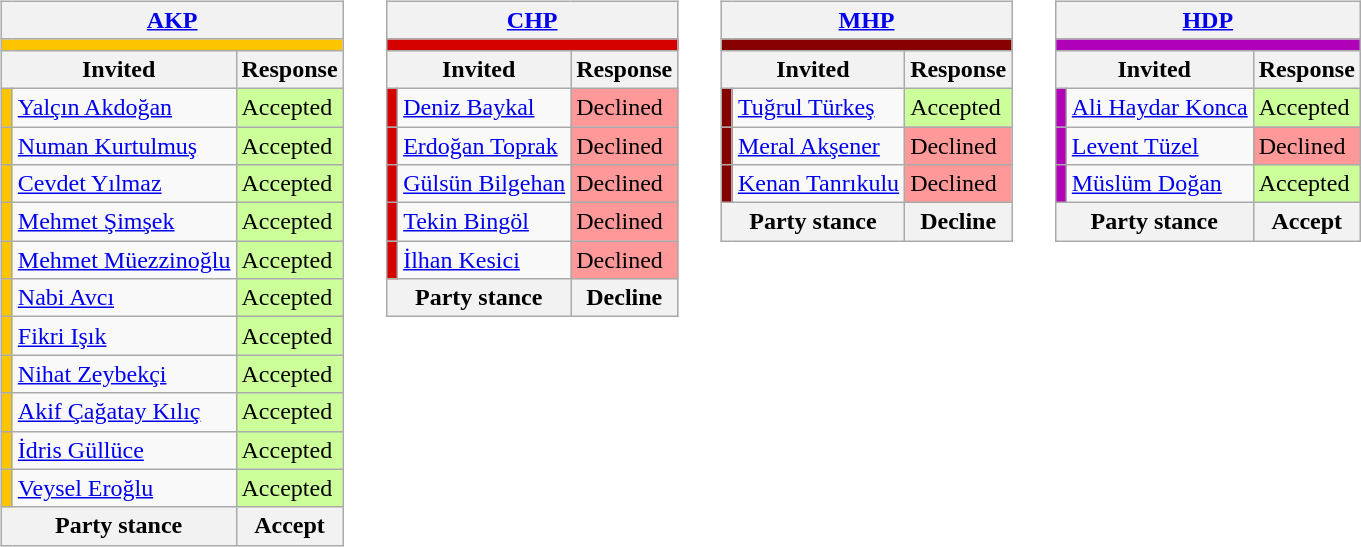<table>
<tr>
<td style="vertical-align:top"><br><table class="wikitable">
<tr>
<th colspan="3"><strong><a href='#'>AKP</a></strong><br></th>
</tr>
<tr>
<th style="background: #fdc400" width:70px;" colspan="3"></th>
</tr>
<tr>
<th colspan="2">Invited</th>
<th>Response</th>
</tr>
<tr>
<td style="background: #fdc400"></td>
<td><a href='#'>Yalçın Akdoğan</a></td>
<td style="background: #ccff99"> Accepted</td>
</tr>
<tr>
<td style="background: #fdc400"></td>
<td><a href='#'>Numan Kurtulmuş</a></td>
<td style="background: #ccff99"> Accepted</td>
</tr>
<tr>
<td style="background: #fdc400"></td>
<td><a href='#'>Cevdet Yılmaz</a></td>
<td style="background: #ccff99"> Accepted</td>
</tr>
<tr>
<td style="background: #fdc400"></td>
<td><a href='#'>Mehmet Şimşek</a></td>
<td style="background: #ccff99"> Accepted</td>
</tr>
<tr>
<td style="background: #fdc400"></td>
<td><a href='#'>Mehmet Müezzinoğlu</a></td>
<td style="background: #ccff99"> Accepted</td>
</tr>
<tr>
<td style="background: #fdc400"></td>
<td><a href='#'>Nabi Avcı</a></td>
<td style="background: #ccff99"> Accepted</td>
</tr>
<tr>
<td style="background: #fdc400"></td>
<td><a href='#'>Fikri Işık</a></td>
<td style="background: #ccff99"> Accepted</td>
</tr>
<tr>
<td style="background: #fdc400"></td>
<td><a href='#'>Nihat Zeybekçi</a></td>
<td style="background: #ccff99"> Accepted</td>
</tr>
<tr>
<td style="background: #fdc400"></td>
<td><a href='#'>Akif Çağatay Kılıç</a></td>
<td style="background: #ccff99"> Accepted</td>
</tr>
<tr>
<td style="background: #fdc400"></td>
<td><a href='#'>İdris Güllüce</a></td>
<td style="background: #ccff99"> Accepted</td>
</tr>
<tr>
<td style="background: #fdc400"></td>
<td><a href='#'>Veysel Eroğlu</a></td>
<td style="background: #ccff99"> Accepted</td>
</tr>
<tr>
<th colspan="2">Party stance</th>
<th> Accept</th>
</tr>
</table>
</td>
<td colwidth=1em> </td>
<td style="vertical-align:top"><br><table class="wikitable">
<tr>
<th colspan="3"><strong><a href='#'>CHP</a></strong><br></th>
</tr>
<tr>
<th style="background: #d50000" width:70px;" colspan="3"></th>
</tr>
<tr>
<th colspan="2">Invited</th>
<th>Response</th>
</tr>
<tr>
<td style="background: #d50000"></td>
<td><a href='#'>Deniz Baykal</a></td>
<td style="background: #ff9999"> Declined</td>
</tr>
<tr>
<td style="background: #d50000"></td>
<td><a href='#'>Erdoğan Toprak</a></td>
<td style="background: #ff9999"> Declined</td>
</tr>
<tr>
<td style="background: #d50000"></td>
<td><a href='#'>Gülsün Bilgehan</a></td>
<td style="background: #ff9999"> Declined</td>
</tr>
<tr>
<td style="background: #d50000"></td>
<td><a href='#'>Tekin Bingöl</a></td>
<td style="background: #ff9999"> Declined</td>
</tr>
<tr>
<td style="background: #d50000"></td>
<td><a href='#'>İlhan Kesici</a></td>
<td style="background: #ff9999"> Declined</td>
</tr>
<tr>
<th colspan="2">Party stance</th>
<th> Decline</th>
</tr>
</table>
</td>
<td colwidth=1em> </td>
<td style="vertical-align:top"><br><table class="wikitable">
<tr>
<th colspan="3"><strong><a href='#'>MHP</a></strong><br></th>
</tr>
<tr>
<th style="background: #870000" width:70px;" colspan="3"></th>
</tr>
<tr>
<th colspan="2">Invited</th>
<th>Response</th>
</tr>
<tr>
<td style="background: #870000"></td>
<td><a href='#'>Tuğrul Türkeş</a></td>
<td style="background: #ccff99"> Accepted</td>
</tr>
<tr>
<td style="background: #870000"></td>
<td><a href='#'>Meral Akşener</a></td>
<td style="background: #ff9999"> Declined</td>
</tr>
<tr>
<td style="background: #870000"></td>
<td><a href='#'>Kenan Tanrıkulu</a></td>
<td style="background: #ff9999"> Declined</td>
</tr>
<tr>
<th colspan="2">Party stance</th>
<th> Decline</th>
</tr>
</table>
</td>
<td colwidth=1em> </td>
<td style="vertical-align:top"><br><table class="wikitable">
<tr>
<th colspan="3"><strong><a href='#'>HDP</a></strong><br></th>
</tr>
<tr>
<th style="background: #b000b8" width:70px;" colspan="3"></th>
</tr>
<tr>
<th colspan="2">Invited</th>
<th>Response</th>
</tr>
<tr>
<td style="background: #b000b8"></td>
<td><a href='#'>Ali Haydar Konca</a></td>
<td style="background: #ccff99"> Accepted</td>
</tr>
<tr>
<td style="background: #b000b8"></td>
<td><a href='#'>Levent Tüzel</a></td>
<td style="background: #ff9999"> Declined</td>
</tr>
<tr>
<td style="background: #b000b8"></td>
<td><a href='#'>Müslüm Doğan</a></td>
<td style="background: #ccff99"> Accepted</td>
</tr>
<tr>
<th colspan="2">Party stance</th>
<th> Accept</th>
</tr>
</table>
</td>
</tr>
</table>
